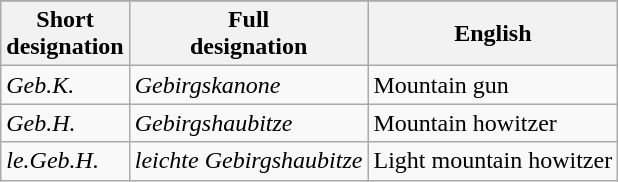<table class="wikitable mw-collapsible mw-collapsed">
<tr>
</tr>
<tr>
<th>Short<br>designation</th>
<th>Full<br>designation</th>
<th>English</th>
</tr>
<tr>
<td><em>Geb.K.</em></td>
<td><em>Gebirgskanone</em></td>
<td>Mountain gun</td>
</tr>
<tr>
<td><em>Geb.H.</em></td>
<td><em>Gebirgshaubitze</em></td>
<td>Mountain howitzer</td>
</tr>
<tr>
<td><em>le.Geb.H.</em></td>
<td><em> leichte Gebirgshaubitze</em></td>
<td>Light mountain howitzer</td>
</tr>
</table>
